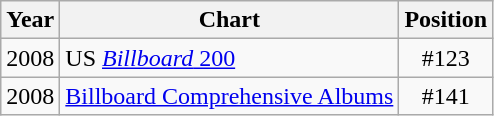<table class="wikitable">
<tr>
<th align="left">Year</th>
<th align="left">Chart</th>
<th align="left">Position</th>
</tr>
<tr>
<td align="left">2008</td>
<td align="left">US <a href='#'><em>Billboard</em> 200</a></td>
<td align="center">#123</td>
</tr>
<tr>
<td align="left">2008</td>
<td align="left"><a href='#'>Billboard Comprehensive Albums</a></td>
<td align="center">#141</td>
</tr>
</table>
